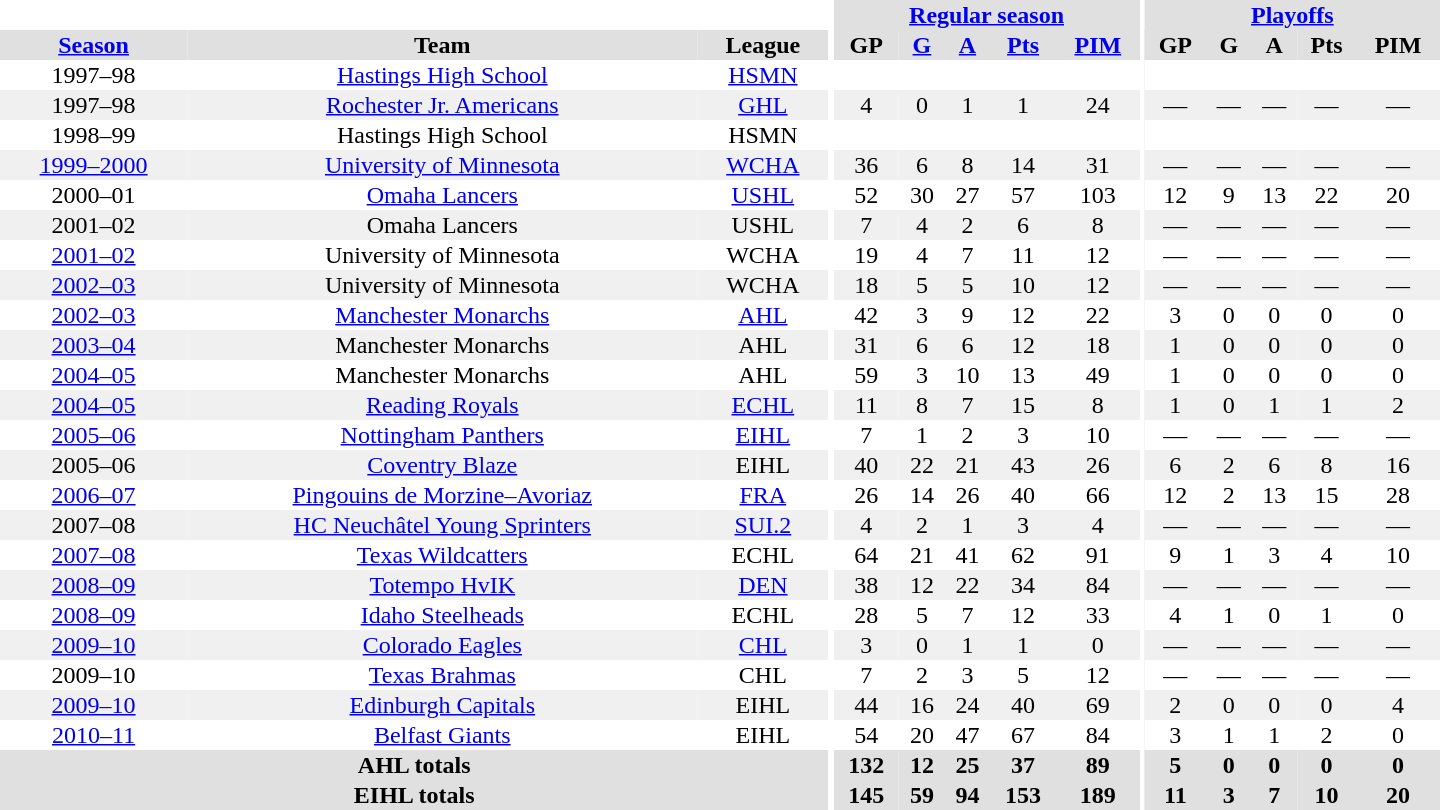<table border="0" cellpadding="1" cellspacing="0" style="text-align:center; width:60em">
<tr bgcolor="#e0e0e0">
<th colspan="3" bgcolor="#ffffff"></th>
<th rowspan="99" bgcolor="#ffffff"></th>
<th colspan="5"><a href='#'>Regular season</a></th>
<th rowspan="99" bgcolor="#ffffff"></th>
<th colspan="5"><a href='#'>Playoffs</a></th>
</tr>
<tr bgcolor="#e0e0e0">
<th><a href='#'>Season</a></th>
<th>Team</th>
<th>League</th>
<th>GP</th>
<th><a href='#'>G</a></th>
<th><a href='#'>A</a></th>
<th><a href='#'>Pts</a></th>
<th><a href='#'>PIM</a></th>
<th>GP</th>
<th>G</th>
<th>A</th>
<th>Pts</th>
<th>PIM</th>
</tr>
<tr>
<td>1997–98</td>
<td><a href='#'>Hastings High School</a></td>
<td><a href='#'>HSMN</a></td>
<td></td>
<td></td>
<td></td>
<td></td>
<td></td>
<td></td>
<td></td>
<td></td>
<td></td>
<td></td>
</tr>
<tr bgcolor="#f0f0f0">
<td>1997–98</td>
<td><a href='#'>Rochester Jr. Americans</a></td>
<td><a href='#'>GHL</a></td>
<td>4</td>
<td>0</td>
<td>1</td>
<td>1</td>
<td>24</td>
<td>—</td>
<td>—</td>
<td>—</td>
<td>—</td>
<td>—</td>
</tr>
<tr>
<td>1998–99</td>
<td>Hastings High School</td>
<td>HSMN</td>
<td></td>
<td></td>
<td></td>
<td></td>
<td></td>
<td></td>
<td></td>
<td></td>
<td></td>
<td></td>
</tr>
<tr bgcolor="#f0f0f0">
<td><a href='#'>1999–2000</a></td>
<td><a href='#'>University of Minnesota</a></td>
<td><a href='#'>WCHA</a></td>
<td>36</td>
<td>6</td>
<td>8</td>
<td>14</td>
<td>31</td>
<td>—</td>
<td>—</td>
<td>—</td>
<td>—</td>
<td>—</td>
</tr>
<tr>
<td>2000–01</td>
<td><a href='#'>Omaha Lancers</a></td>
<td><a href='#'>USHL</a></td>
<td>52</td>
<td>30</td>
<td>27</td>
<td>57</td>
<td>103</td>
<td>12</td>
<td>9</td>
<td>13</td>
<td>22</td>
<td>20</td>
</tr>
<tr bgcolor="#f0f0f0">
<td>2001–02</td>
<td>Omaha Lancers</td>
<td>USHL</td>
<td>7</td>
<td>4</td>
<td>2</td>
<td>6</td>
<td>8</td>
<td>—</td>
<td>—</td>
<td>—</td>
<td>—</td>
<td>—</td>
</tr>
<tr>
<td><a href='#'>2001–02</a></td>
<td>University of Minnesota</td>
<td>WCHA</td>
<td>19</td>
<td>4</td>
<td>7</td>
<td>11</td>
<td>12</td>
<td>—</td>
<td>—</td>
<td>—</td>
<td>—</td>
<td>—</td>
</tr>
<tr bgcolor="#f0f0f0">
<td><a href='#'>2002–03</a></td>
<td>University of Minnesota</td>
<td>WCHA</td>
<td>18</td>
<td>5</td>
<td>5</td>
<td>10</td>
<td>12</td>
<td>—</td>
<td>—</td>
<td>—</td>
<td>—</td>
<td>—</td>
</tr>
<tr>
<td><a href='#'>2002–03</a></td>
<td><a href='#'>Manchester Monarchs</a></td>
<td><a href='#'>AHL</a></td>
<td>42</td>
<td>3</td>
<td>9</td>
<td>12</td>
<td>22</td>
<td>3</td>
<td>0</td>
<td>0</td>
<td>0</td>
<td>0</td>
</tr>
<tr bgcolor="#f0f0f0">
<td><a href='#'>2003–04</a></td>
<td>Manchester Monarchs</td>
<td>AHL</td>
<td>31</td>
<td>6</td>
<td>6</td>
<td>12</td>
<td>18</td>
<td>1</td>
<td>0</td>
<td>0</td>
<td>0</td>
<td>0</td>
</tr>
<tr>
<td><a href='#'>2004–05</a></td>
<td>Manchester Monarchs</td>
<td>AHL</td>
<td>59</td>
<td>3</td>
<td>10</td>
<td>13</td>
<td>49</td>
<td>1</td>
<td>0</td>
<td>0</td>
<td>0</td>
<td>0</td>
</tr>
<tr bgcolor="#f0f0f0">
<td><a href='#'>2004–05</a></td>
<td><a href='#'>Reading Royals</a></td>
<td><a href='#'>ECHL</a></td>
<td>11</td>
<td>8</td>
<td>7</td>
<td>15</td>
<td>8</td>
<td>1</td>
<td>0</td>
<td>1</td>
<td>1</td>
<td>2</td>
</tr>
<tr>
<td><a href='#'>2005–06</a></td>
<td><a href='#'>Nottingham Panthers</a></td>
<td><a href='#'>EIHL</a></td>
<td>7</td>
<td>1</td>
<td>2</td>
<td>3</td>
<td>10</td>
<td>—</td>
<td>—</td>
<td>—</td>
<td>—</td>
<td>—</td>
</tr>
<tr bgcolor="#f0f0f0">
<td>2005–06</td>
<td><a href='#'>Coventry Blaze</a></td>
<td>EIHL</td>
<td>40</td>
<td>22</td>
<td>21</td>
<td>43</td>
<td>26</td>
<td>6</td>
<td>2</td>
<td>6</td>
<td>8</td>
<td>16</td>
</tr>
<tr>
<td><a href='#'>2006–07</a></td>
<td><a href='#'>Pingouins de Morzine–Avoriaz</a></td>
<td><a href='#'>FRA</a></td>
<td>26</td>
<td>14</td>
<td>26</td>
<td>40</td>
<td>66</td>
<td>12</td>
<td>2</td>
<td>13</td>
<td>15</td>
<td>28</td>
</tr>
<tr bgcolor="#f0f0f0">
<td>2007–08</td>
<td><a href='#'>HC Neuchâtel Young Sprinters</a></td>
<td><a href='#'>SUI.2</a></td>
<td>4</td>
<td>2</td>
<td>1</td>
<td>3</td>
<td>4</td>
<td>—</td>
<td>—</td>
<td>—</td>
<td>—</td>
<td>—</td>
</tr>
<tr>
<td><a href='#'>2007–08</a></td>
<td><a href='#'>Texas Wildcatters</a></td>
<td>ECHL</td>
<td>64</td>
<td>21</td>
<td>41</td>
<td>62</td>
<td>91</td>
<td>9</td>
<td>1</td>
<td>3</td>
<td>4</td>
<td>10</td>
</tr>
<tr bgcolor="#f0f0f0">
<td><a href='#'>2008–09</a></td>
<td><a href='#'>Totempo HvIK</a></td>
<td><a href='#'>DEN</a></td>
<td>38</td>
<td>12</td>
<td>22</td>
<td>34</td>
<td>84</td>
<td>—</td>
<td>—</td>
<td>—</td>
<td>—</td>
<td>—</td>
</tr>
<tr>
<td><a href='#'>2008–09</a></td>
<td><a href='#'>Idaho Steelheads</a></td>
<td>ECHL</td>
<td>28</td>
<td>5</td>
<td>7</td>
<td>12</td>
<td>33</td>
<td>4</td>
<td>1</td>
<td>0</td>
<td>1</td>
<td>0</td>
</tr>
<tr bgcolor="#f0f0f0">
<td><a href='#'>2009–10</a></td>
<td><a href='#'>Colorado Eagles</a></td>
<td><a href='#'>CHL</a></td>
<td>3</td>
<td>0</td>
<td>1</td>
<td>1</td>
<td>0</td>
<td>—</td>
<td>—</td>
<td>—</td>
<td>—</td>
<td>—</td>
</tr>
<tr>
<td>2009–10</td>
<td><a href='#'>Texas Brahmas</a></td>
<td>CHL</td>
<td>7</td>
<td>2</td>
<td>3</td>
<td>5</td>
<td>12</td>
<td>—</td>
<td>—</td>
<td>—</td>
<td>—</td>
<td>—</td>
</tr>
<tr bgcolor="#f0f0f0">
<td><a href='#'>2009–10</a></td>
<td><a href='#'>Edinburgh Capitals</a></td>
<td>EIHL</td>
<td>44</td>
<td>16</td>
<td>24</td>
<td>40</td>
<td>69</td>
<td>2</td>
<td>0</td>
<td>0</td>
<td>0</td>
<td>4</td>
</tr>
<tr>
<td><a href='#'>2010–11</a></td>
<td><a href='#'>Belfast Giants</a></td>
<td>EIHL</td>
<td>54</td>
<td>20</td>
<td>47</td>
<td>67</td>
<td>84</td>
<td>3</td>
<td>1</td>
<td>1</td>
<td>2</td>
<td>0</td>
</tr>
<tr bgcolor="#e0e0e0">
<th colspan="3">AHL totals</th>
<th>132</th>
<th>12</th>
<th>25</th>
<th>37</th>
<th>89</th>
<th>5</th>
<th>0</th>
<th>0</th>
<th>0</th>
<th>0</th>
</tr>
<tr bgcolor="#e0e0e0">
<th colspan="3">EIHL totals</th>
<th>145</th>
<th>59</th>
<th>94</th>
<th>153</th>
<th>189</th>
<th>11</th>
<th>3</th>
<th>7</th>
<th>10</th>
<th>20</th>
</tr>
</table>
